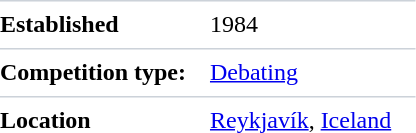<table style="background: transparent; text-align: left; table-layout: auto; border-collapse: collapse; padding: 0; font-size: 100%;" cellspacing="0" cellpadding="0">
<tr>
<th style="border-top: solid 1px #ccd2d9; padding: 0.4em 1em 0.4em 0; vertical-align: top; text-align: left;">Established</th>
<td style="border-top: solid 1px #ccd2d9; padding: 0.4em 1em 0.4em 0; vertical-align: top">1984</td>
</tr>
<tr>
<th style="border-top: solid 1px #ccd2d9; padding: 0.4em 1em 0.4em 0; vertical-align: top; text-align: left;">Competition type:</th>
<td style="border-top: solid 1px #ccd2d9; padding: 0.4em 1em 0.4em 0; vertical-align: top"><a href='#'>Debating</a></td>
</tr>
<tr>
<th style="border-top: solid 1px #ccd2d9; padding: 0.4em 1em 0.4em 0; vertical-align: top; text-align: left;">Location</th>
<td style="border-top: solid 1px #ccd2d9; padding: 0.4em 1em 0.4em 0; vertical-align: top"><a href='#'>Reykjavík</a>, <a href='#'>Iceland</a></td>
</tr>
<tr>
</tr>
</table>
